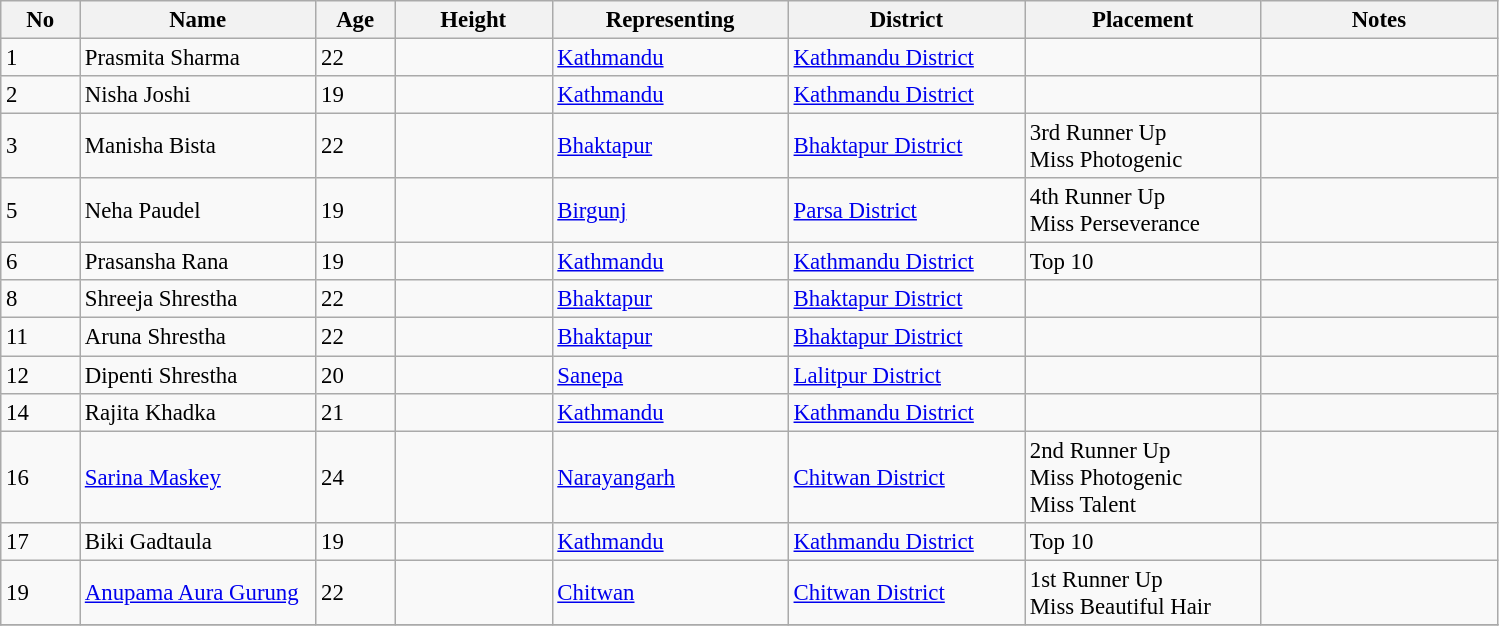<table class="wikitable sortable" style="font-size: 95%;">
<tr>
<th width="05%">No</th>
<th width="15%">Name</th>
<th width="05%">Age</th>
<th width="10%">Height</th>
<th width="15%">Representing</th>
<th width="15%">District</th>
<th width="15%">Placement</th>
<th width="15%">Notes</th>
</tr>
<tr>
<td>1</td>
<td>Prasmita Sharma</td>
<td>22</td>
<td></td>
<td><a href='#'>Kathmandu</a></td>
<td><a href='#'>Kathmandu District</a></td>
<td></td>
<td></td>
</tr>
<tr>
<td>2</td>
<td>Nisha Joshi</td>
<td>19</td>
<td></td>
<td><a href='#'>Kathmandu</a></td>
<td><a href='#'>Kathmandu District</a></td>
<td></td>
<td></td>
</tr>
<tr>
<td>3</td>
<td>Manisha Bista</td>
<td>22</td>
<td></td>
<td><a href='#'>Bhaktapur</a></td>
<td><a href='#'>Bhaktapur District</a></td>
<td>3rd Runner Up <br> Miss Photogenic</td>
<td></td>
</tr>
<tr>
<td>5</td>
<td>Neha Paudel</td>
<td>19</td>
<td></td>
<td><a href='#'>Birgunj</a></td>
<td><a href='#'>Parsa District</a></td>
<td>4th Runner Up <br> Miss Perseverance</td>
<td></td>
</tr>
<tr>
<td>6</td>
<td>Prasansha Rana</td>
<td>19</td>
<td></td>
<td><a href='#'>Kathmandu</a></td>
<td><a href='#'>Kathmandu District</a></td>
<td>Top 10</td>
<td></td>
</tr>
<tr>
<td>8</td>
<td>Shreeja Shrestha</td>
<td>22</td>
<td></td>
<td><a href='#'>Bhaktapur</a></td>
<td><a href='#'>Bhaktapur District</a></td>
<td></td>
<td></td>
</tr>
<tr>
<td>11</td>
<td>Aruna Shrestha</td>
<td>22</td>
<td></td>
<td><a href='#'>Bhaktapur</a></td>
<td><a href='#'>Bhaktapur District</a></td>
<td></td>
<td></td>
</tr>
<tr>
<td>12</td>
<td>Dipenti Shrestha</td>
<td>20</td>
<td></td>
<td><a href='#'>Sanepa</a></td>
<td><a href='#'>Lalitpur District</a></td>
<td></td>
<td></td>
</tr>
<tr>
<td>14</td>
<td>Rajita Khadka</td>
<td>21</td>
<td></td>
<td><a href='#'>Kathmandu</a></td>
<td><a href='#'>Kathmandu District</a></td>
<td></td>
<td></td>
</tr>
<tr>
<td>16</td>
<td><a href='#'>Sarina Maskey</a></td>
<td>24</td>
<td></td>
<td><a href='#'>Narayangarh</a></td>
<td><a href='#'>Chitwan District</a></td>
<td>2nd Runner Up <br> Miss Photogenic <br> Miss Talent</td>
<td></td>
</tr>
<tr>
<td>17</td>
<td>Biki Gadtaula</td>
<td>19</td>
<td></td>
<td><a href='#'>Kathmandu</a></td>
<td><a href='#'>Kathmandu District</a></td>
<td>Top 10</td>
<td></td>
</tr>
<tr>
<td>19</td>
<td><a href='#'>Anupama Aura Gurung</a></td>
<td>22</td>
<td></td>
<td><a href='#'>Chitwan</a></td>
<td><a href='#'>Chitwan District</a></td>
<td>1st Runner Up <br> Miss Beautiful Hair</td>
<td></td>
</tr>
<tr>
</tr>
</table>
